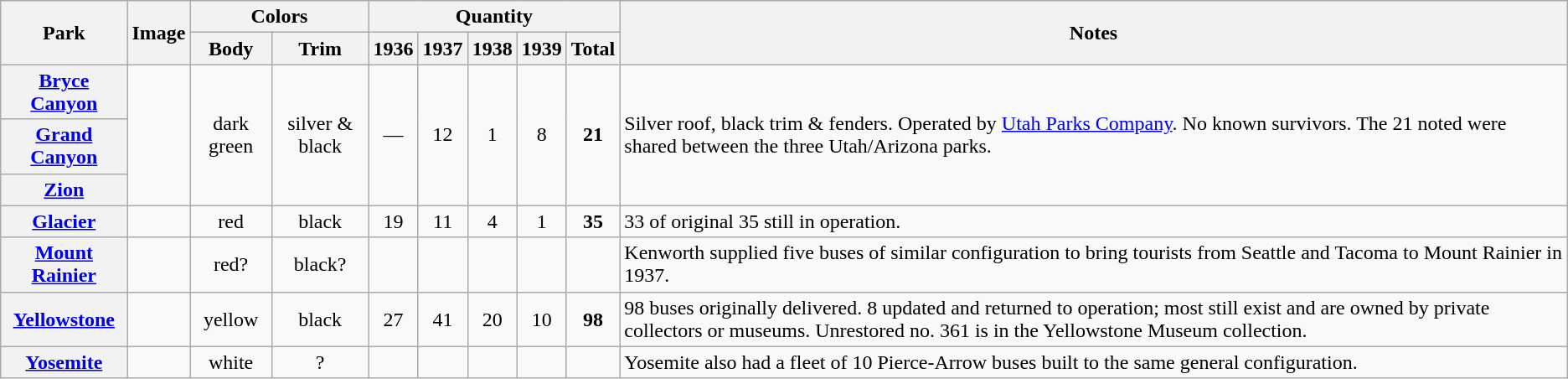<table class="wikitable sortable" style="text-align:center;font-size:100%;">
<tr>
<th rowspan=2>Park</th>
<th class="unsortable" rowspan=2>Image</th>
<th colspan=2>Colors</th>
<th colspan=5>Quantity</th>
<th class="unsortable" rowspan=2>Notes</th>
</tr>
<tr>
<th>Body</th>
<th>Trim</th>
<th>1936</th>
<th>1937</th>
<th>1938</th>
<th>1939</th>
<th>Total</th>
</tr>
<tr>
<th><a href='#'>Bryce Canyon</a></th>
<td rowspan=3></td>
<td rowspan=3>dark green</td>
<td rowspan=3>silver & black</td>
<td rowspan=3>—</td>
<td rowspan=3>12</td>
<td rowspan=3>1</td>
<td rowspan=3>8</td>
<td rowspan=3><strong>21</strong></td>
<td rowspan=3 style="text-align:left;">Silver roof, black trim & fenders. Operated by <a href='#'>Utah Parks Company</a>. No known survivors. The 21 noted were shared between the three Utah/Arizona parks.</td>
</tr>
<tr>
<th><a href='#'>Grand Canyon</a></th>
</tr>
<tr>
<th><a href='#'>Zion</a></th>
</tr>
<tr>
<th><a href='#'>Glacier</a></th>
<td></td>
<td>red</td>
<td>black</td>
<td>19</td>
<td>11</td>
<td>4</td>
<td>1</td>
<td><strong>35</strong></td>
<td style="text-align:left;">33 of original 35 still in operation.</td>
</tr>
<tr>
<th><a href='#'>Mount Rainier</a></th>
<td></td>
<td>red?</td>
<td>black?</td>
<td></td>
<td></td>
<td></td>
<td></td>
<td></td>
<td style="text-align:left;">Kenworth supplied five buses of similar configuration to bring tourists from Seattle and Tacoma to Mount Rainier in 1937.</td>
</tr>
<tr>
<th><a href='#'>Yellowstone</a></th>
<td></td>
<td>yellow</td>
<td>black</td>
<td>27</td>
<td>41</td>
<td>20</td>
<td>10</td>
<td><strong>98</strong></td>
<td style="text-align:left;">98 buses originally delivered. 8 updated and returned to operation; most still exist and are owned by private collectors or museums. Unrestored no. 361 is in the Yellowstone Museum collection.</td>
</tr>
<tr>
<th><a href='#'>Yosemite</a></th>
<td></td>
<td>white</td>
<td>?</td>
<td></td>
<td></td>
<td></td>
<td></td>
<td></td>
<td style="text-align:left;">Yosemite also had a fleet of 10 Pierce-Arrow buses built to the same general configuration.</td>
</tr>
</table>
